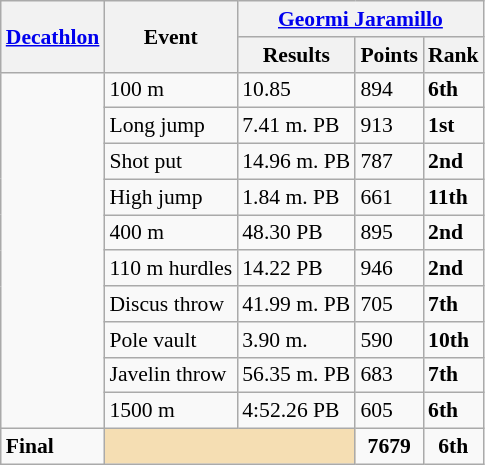<table class="wikitable" style="font-size:90%;">
<tr>
<th rowspan=2><a href='#'>Decathlon</a></th>
<th rowspan=2>Event</th>
<th colspan=3><a href='#'>Geormi Jaramillo</a></th>
</tr>
<tr>
<th>Results</th>
<th>Points</th>
<th>Rank</th>
</tr>
<tr>
<td rowspan=10></td>
<td>100 m</td>
<td>10.85</td>
<td>894</td>
<td><strong>6th</strong></td>
</tr>
<tr>
<td>Long jump</td>
<td>7.41 m. PB</td>
<td>913</td>
<td><strong>1st</strong></td>
</tr>
<tr>
<td>Shot put</td>
<td>14.96 m. PB</td>
<td>787</td>
<td><strong>2nd</strong></td>
</tr>
<tr>
<td>High jump</td>
<td>1.84 m. PB</td>
<td>661</td>
<td><strong>11th</strong></td>
</tr>
<tr>
<td>400 m</td>
<td>48.30 PB</td>
<td>895</td>
<td><strong>2nd</strong></td>
</tr>
<tr>
<td>110 m hurdles</td>
<td>14.22 PB</td>
<td>946</td>
<td><strong>2nd</strong></td>
</tr>
<tr>
<td>Discus throw</td>
<td>41.99 m. PB</td>
<td>705</td>
<td><strong>7th</strong></td>
</tr>
<tr>
<td>Pole vault</td>
<td>3.90 m.</td>
<td>590</td>
<td><strong>10th</strong></td>
</tr>
<tr>
<td>Javelin throw</td>
<td>56.35 m. PB</td>
<td>683</td>
<td><strong>7th</strong></td>
</tr>
<tr>
<td>1500 m</td>
<td>4:52.26 PB</td>
<td>605</td>
<td><strong>6th</strong></td>
</tr>
<tr>
<td><strong>Final</strong></td>
<td colspan="2" style="background:wheat;"></td>
<td align=center><strong>7679</strong></td>
<td align=center><strong>6th</strong></td>
</tr>
</table>
